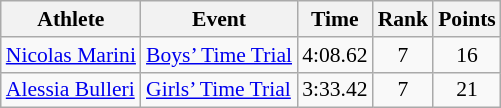<table class="wikitable" border="1" style="font-size:90%">
<tr>
<th>Athlete</th>
<th>Event</th>
<th>Time</th>
<th>Rank</th>
<th>Points</th>
</tr>
<tr>
<td><a href='#'>Nicolas Marini</a></td>
<td><a href='#'>Boys’ Time Trial</a></td>
<td align=center>4:08.62</td>
<td align=center>7</td>
<td align=center>16</td>
</tr>
<tr>
<td><a href='#'>Alessia Bulleri</a></td>
<td><a href='#'>Girls’ Time Trial</a></td>
<td align=center>3:33.42</td>
<td align=center>7</td>
<td align=center>21</td>
</tr>
</table>
